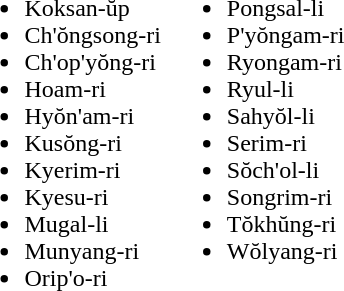<table>
<tr>
<td valign="top"><br><ul><li>Koksan-ŭp</li><li>Ch'ŏngsong-ri</li><li>Ch'op'yŏng-ri</li><li>Hoam-ri</li><li>Hyŏn'am-ri</li><li>Kusŏng-ri</li><li>Kyerim-ri</li><li>Kyesu-ri</li><li>Mugal-li</li><li>Munyang-ri</li><li>Orip'o-ri</li></ul></td>
<td valign="top"><br><ul><li>Pongsal-li</li><li>P'yŏngam-ri</li><li>Ryongam-ri</li><li>Ryul-li</li><li>Sahyŏl-li</li><li>Serim-ri</li><li>Sŏch'ol-li</li><li>Songrim-ri</li><li>Tŏkhŭng-ri</li><li>Wŏlyang-ri</li></ul></td>
</tr>
</table>
